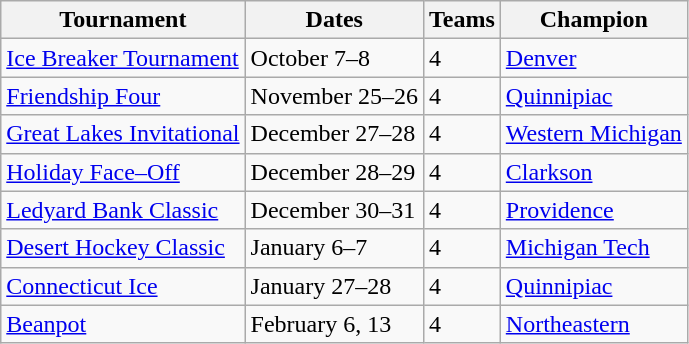<table class="wikitable">
<tr>
<th>Tournament</th>
<th>Dates</th>
<th>Teams</th>
<th>Champion</th>
</tr>
<tr>
<td><a href='#'>Ice Breaker Tournament</a></td>
<td>October 7–8</td>
<td>4</td>
<td><a href='#'>Denver</a></td>
</tr>
<tr>
<td><a href='#'>Friendship Four</a></td>
<td>November 25–26</td>
<td>4</td>
<td><a href='#'>Quinnipiac</a></td>
</tr>
<tr>
<td><a href='#'>Great Lakes Invitational</a></td>
<td>December 27–28</td>
<td>4</td>
<td><a href='#'>Western Michigan</a></td>
</tr>
<tr>
<td><a href='#'>Holiday Face–Off</a></td>
<td>December 28–29</td>
<td>4</td>
<td><a href='#'>Clarkson</a></td>
</tr>
<tr>
<td><a href='#'>Ledyard Bank Classic</a></td>
<td>December 30–31</td>
<td>4</td>
<td><a href='#'>Providence</a></td>
</tr>
<tr>
<td><a href='#'>Desert Hockey Classic</a></td>
<td>January 6–7</td>
<td>4</td>
<td><a href='#'>Michigan Tech</a></td>
</tr>
<tr>
<td><a href='#'>Connecticut Ice</a></td>
<td>January 27–28</td>
<td>4</td>
<td><a href='#'>Quinnipiac</a></td>
</tr>
<tr>
<td><a href='#'>Beanpot</a></td>
<td>February 6, 13</td>
<td>4</td>
<td><a href='#'>Northeastern</a></td>
</tr>
</table>
